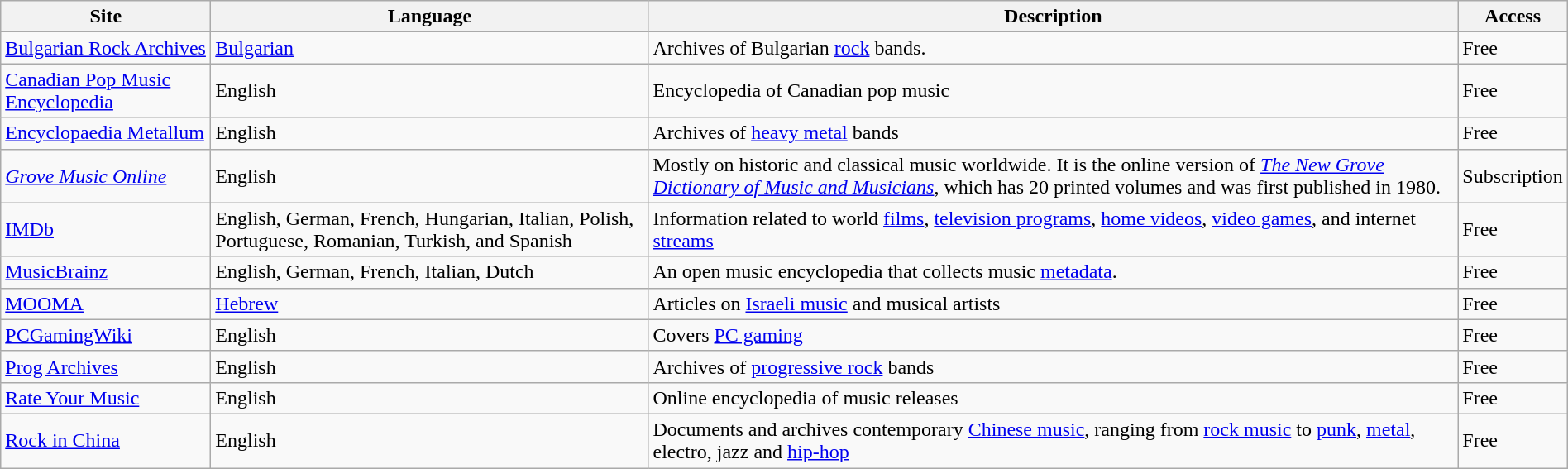<table class="wikitable sortable" width="100%">
<tr>
<th>Site</th>
<th>Language</th>
<th>Description</th>
<th>Access</th>
</tr>
<tr>
<td><a href='#'>Bulgarian Rock Archives</a></td>
<td><a href='#'>Bulgarian</a></td>
<td>Archives of Bulgarian <a href='#'>rock</a> bands.</td>
<td>Free</td>
</tr>
<tr>
<td><a href='#'>Canadian Pop Music Encyclopedia</a></td>
<td>English</td>
<td>Encyclopedia of Canadian pop music</td>
<td>Free</td>
</tr>
<tr>
<td><a href='#'>Encyclopaedia Metallum</a></td>
<td>English</td>
<td>Archives of <a href='#'>heavy metal</a> bands</td>
<td>Free</td>
</tr>
<tr>
<td><em><a href='#'>Grove Music Online</a></em></td>
<td>English</td>
<td>Mostly on historic and classical music worldwide. It is the online version of <em><a href='#'>The New Grove Dictionary of Music and Musicians</a></em>, which has 20 printed volumes and was first published in 1980.</td>
<td>Subscription</td>
</tr>
<tr>
<td><a href='#'>IMDb</a></td>
<td>English, German, French, Hungarian, Italian, Polish, Portuguese, Romanian, Turkish, and Spanish</td>
<td>Information related to world <a href='#'>films</a>, <a href='#'>television programs</a>, <a href='#'>home videos</a>, <a href='#'>video games</a>, and internet <a href='#'>streams</a></td>
<td>Free</td>
</tr>
<tr>
<td><a href='#'>MusicBrainz</a></td>
<td>English, German, French, Italian, Dutch</td>
<td>An open music encyclopedia that collects music <a href='#'>metadata</a>.</td>
<td>Free</td>
</tr>
<tr>
<td><a href='#'>MOOMA</a></td>
<td><a href='#'>Hebrew</a></td>
<td>Articles on <a href='#'>Israeli music</a> and musical artists</td>
<td>Free</td>
</tr>
<tr>
<td><a href='#'>PCGamingWiki</a></td>
<td>English</td>
<td>Covers <a href='#'>PC gaming</a></td>
<td>Free</td>
</tr>
<tr>
<td><a href='#'>Prog Archives</a></td>
<td>English</td>
<td>Archives of <a href='#'>progressive rock</a> bands</td>
<td>Free</td>
</tr>
<tr>
<td><a href='#'>Rate Your Music</a></td>
<td>English</td>
<td>Online encyclopedia of music releases</td>
<td>Free</td>
</tr>
<tr>
<td><a href='#'>Rock in China</a></td>
<td>English</td>
<td>Documents and archives contemporary <a href='#'>Chinese music</a>, ranging from <a href='#'>rock music</a> to <a href='#'>punk</a>, <a href='#'>metal</a>, electro, jazz and <a href='#'>hip-hop</a></td>
<td>Free</td>
</tr>
</table>
